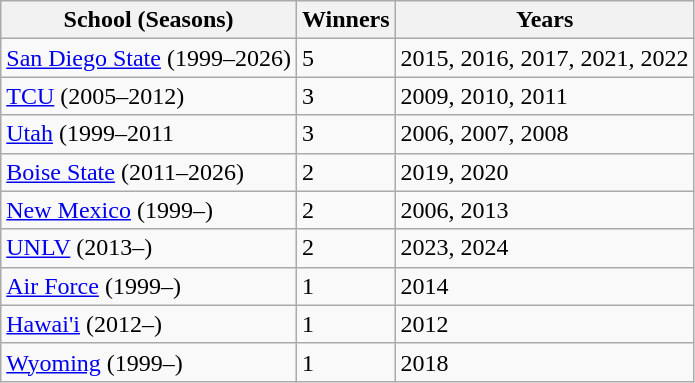<table class="wikitable">
<tr>
<th>School (Seasons)</th>
<th>Winners</th>
<th>Years</th>
</tr>
<tr>
<td><a href='#'>San Diego State</a> (1999–2026)</td>
<td>5</td>
<td>2015, 2016, 2017, 2021, 2022</td>
</tr>
<tr>
<td><a href='#'>TCU</a> (2005–2012)</td>
<td>3</td>
<td>2009, 2010, 2011</td>
</tr>
<tr>
<td><a href='#'>Utah</a> (1999–2011</td>
<td>3</td>
<td>2006, 2007, 2008</td>
</tr>
<tr>
<td><a href='#'>Boise State</a> (2011–2026)</td>
<td>2</td>
<td>2019, 2020</td>
</tr>
<tr>
<td><a href='#'>New Mexico</a> (1999–)</td>
<td>2</td>
<td>2006, 2013</td>
</tr>
<tr>
<td><a href='#'>UNLV</a> (2013–)</td>
<td>2</td>
<td>2023, 2024</td>
</tr>
<tr>
<td><a href='#'>Air Force</a> (1999–)</td>
<td>1</td>
<td>2014</td>
</tr>
<tr>
<td><a href='#'>Hawai'i</a> (2012–)</td>
<td>1</td>
<td>2012</td>
</tr>
<tr>
<td><a href='#'>Wyoming</a> (1999–)</td>
<td>1</td>
<td>2018</td>
</tr>
</table>
